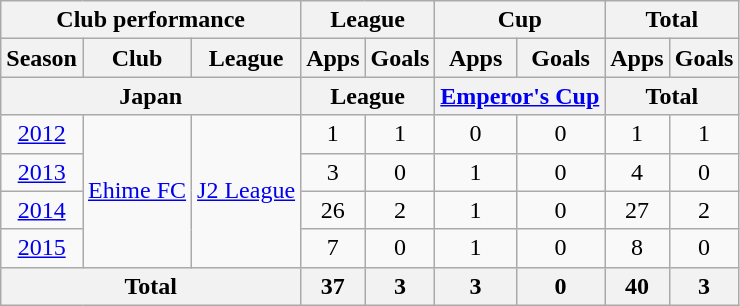<table class="wikitable" style="text-align:center;">
<tr>
<th colspan=3>Club performance</th>
<th colspan=2>League</th>
<th colspan=2>Cup</th>
<th colspan=2>Total</th>
</tr>
<tr>
<th>Season</th>
<th>Club</th>
<th>League</th>
<th>Apps</th>
<th>Goals</th>
<th>Apps</th>
<th>Goals</th>
<th>Apps</th>
<th>Goals</th>
</tr>
<tr>
<th colspan=3>Japan</th>
<th colspan=2>League</th>
<th colspan=2><a href='#'>Emperor's Cup</a></th>
<th colspan=2>Total</th>
</tr>
<tr>
<td><a href='#'>2012</a></td>
<td rowspan=4><a href='#'>Ehime FC</a></td>
<td rowspan=4><a href='#'>J2 League</a></td>
<td>1</td>
<td>1</td>
<td>0</td>
<td>0</td>
<td>1</td>
<td>1</td>
</tr>
<tr>
<td><a href='#'>2013</a></td>
<td>3</td>
<td>0</td>
<td>1</td>
<td>0</td>
<td>4</td>
<td>0</td>
</tr>
<tr>
<td><a href='#'>2014</a></td>
<td>26</td>
<td>2</td>
<td>1</td>
<td>0</td>
<td>27</td>
<td>2</td>
</tr>
<tr>
<td><a href='#'>2015</a></td>
<td>7</td>
<td>0</td>
<td>1</td>
<td>0</td>
<td>8</td>
<td>0</td>
</tr>
<tr>
<th colspan=3>Total</th>
<th>37</th>
<th>3</th>
<th>3</th>
<th>0</th>
<th>40</th>
<th>3</th>
</tr>
</table>
